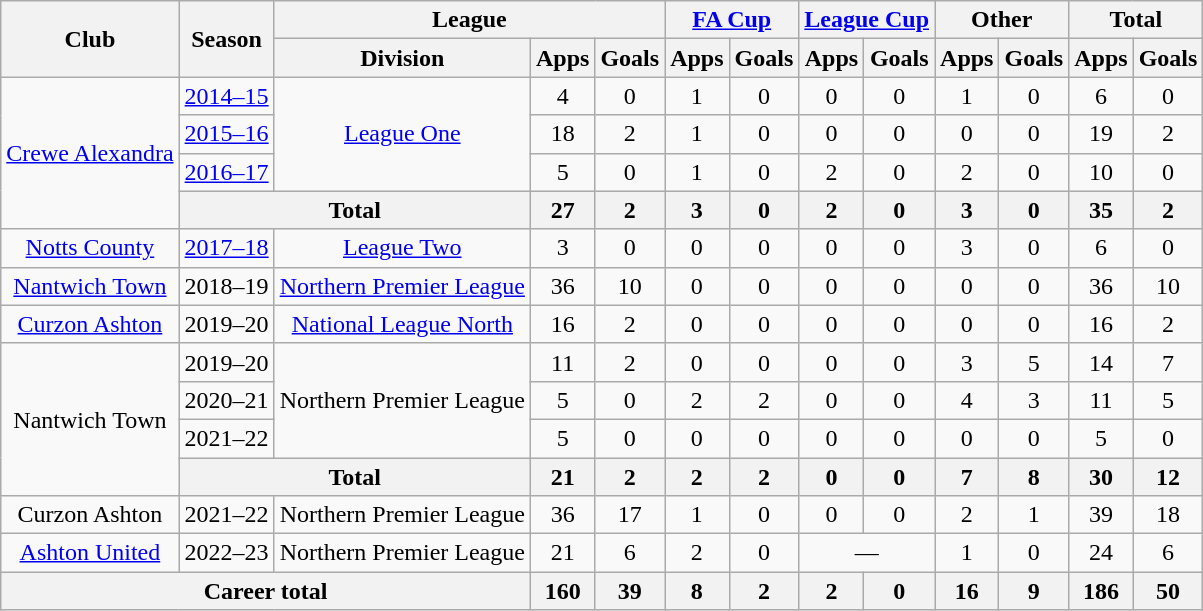<table class="wikitable" style="text-align:center">
<tr>
<th rowspan="2">Club</th>
<th rowspan="2">Season</th>
<th colspan="3">League</th>
<th colspan="2"><a href='#'>FA Cup</a></th>
<th colspan="2"><a href='#'>League Cup</a></th>
<th colspan="2">Other</th>
<th colspan="2">Total</th>
</tr>
<tr>
<th>Division</th>
<th>Apps</th>
<th>Goals</th>
<th>Apps</th>
<th>Goals</th>
<th>Apps</th>
<th>Goals</th>
<th>Apps</th>
<th>Goals</th>
<th>Apps</th>
<th>Goals</th>
</tr>
<tr>
<td rowspan="4"><a href='#'>Crewe Alexandra</a></td>
<td><a href='#'>2014–15</a></td>
<td rowspan="3"><a href='#'>League One</a></td>
<td>4</td>
<td>0</td>
<td>1</td>
<td>0</td>
<td>0</td>
<td>0</td>
<td>1</td>
<td>0</td>
<td>6</td>
<td>0</td>
</tr>
<tr>
<td><a href='#'>2015–16</a></td>
<td>18</td>
<td>2</td>
<td>1</td>
<td>0</td>
<td>0</td>
<td>0</td>
<td>0</td>
<td>0</td>
<td>19</td>
<td>2</td>
</tr>
<tr>
<td><a href='#'>2016–17</a></td>
<td>5</td>
<td>0</td>
<td>1</td>
<td>0</td>
<td>2</td>
<td>0</td>
<td>2</td>
<td>0</td>
<td>10</td>
<td>0</td>
</tr>
<tr>
<th colspan="2">Total</th>
<th>27</th>
<th>2</th>
<th>3</th>
<th>0</th>
<th>2</th>
<th>0</th>
<th>3</th>
<th>0</th>
<th>35</th>
<th>2</th>
</tr>
<tr>
<td><a href='#'>Notts County</a></td>
<td><a href='#'>2017–18</a></td>
<td><a href='#'>League Two</a></td>
<td>3</td>
<td>0</td>
<td>0</td>
<td>0</td>
<td>0</td>
<td>0</td>
<td>3</td>
<td>0</td>
<td>6</td>
<td>0</td>
</tr>
<tr>
<td><a href='#'>Nantwich Town</a></td>
<td>2018–19</td>
<td><a href='#'>Northern Premier League</a></td>
<td>36</td>
<td>10</td>
<td>0</td>
<td>0</td>
<td>0</td>
<td>0</td>
<td>0</td>
<td>0</td>
<td>36</td>
<td>10</td>
</tr>
<tr>
<td><a href='#'>Curzon Ashton</a></td>
<td>2019–20</td>
<td><a href='#'>National League North</a></td>
<td>16</td>
<td>2</td>
<td>0</td>
<td>0</td>
<td>0</td>
<td>0</td>
<td>0</td>
<td>0</td>
<td>16</td>
<td>2</td>
</tr>
<tr>
<td rowspan="4">Nantwich Town</td>
<td>2019–20</td>
<td rowspan="3">Northern Premier League</td>
<td>11</td>
<td>2</td>
<td>0</td>
<td>0</td>
<td>0</td>
<td>0</td>
<td>3</td>
<td>5</td>
<td>14</td>
<td>7</td>
</tr>
<tr>
<td>2020–21</td>
<td>5</td>
<td>0</td>
<td>2</td>
<td>2</td>
<td>0</td>
<td>0</td>
<td>4</td>
<td>3</td>
<td>11</td>
<td>5</td>
</tr>
<tr>
<td>2021–22</td>
<td>5</td>
<td>0</td>
<td>0</td>
<td>0</td>
<td>0</td>
<td>0</td>
<td>0</td>
<td>0</td>
<td>5</td>
<td>0</td>
</tr>
<tr>
<th colspan="2">Total</th>
<th>21</th>
<th>2</th>
<th>2</th>
<th>2</th>
<th>0</th>
<th>0</th>
<th>7</th>
<th>8</th>
<th>30</th>
<th>12</th>
</tr>
<tr>
<td>Curzon Ashton</td>
<td>2021–22</td>
<td>Northern Premier League</td>
<td>36</td>
<td>17</td>
<td>1</td>
<td>0</td>
<td>0</td>
<td>0</td>
<td>2</td>
<td>1</td>
<td>39</td>
<td>18</td>
</tr>
<tr>
<td><a href='#'>Ashton United</a></td>
<td>2022–23</td>
<td>Northern Premier League</td>
<td>21</td>
<td>6</td>
<td>2</td>
<td>0</td>
<td colspan="2">—</td>
<td>1</td>
<td>0</td>
<td>24</td>
<td>6</td>
</tr>
<tr>
<th colspan="3">Career total</th>
<th>160</th>
<th>39</th>
<th>8</th>
<th>2</th>
<th>2</th>
<th>0</th>
<th>16</th>
<th>9</th>
<th>186</th>
<th>50</th>
</tr>
</table>
